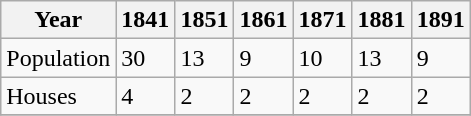<table class="wikitable">
<tr>
<th>Year</th>
<th>1841</th>
<th>1851</th>
<th>1861</th>
<th>1871</th>
<th>1881</th>
<th>1891</th>
</tr>
<tr>
<td>Population</td>
<td>30</td>
<td>13</td>
<td>9</td>
<td>10</td>
<td>13</td>
<td>9</td>
</tr>
<tr>
<td>Houses</td>
<td>4</td>
<td>2</td>
<td>2</td>
<td>2</td>
<td>2</td>
<td>2</td>
</tr>
<tr>
</tr>
</table>
